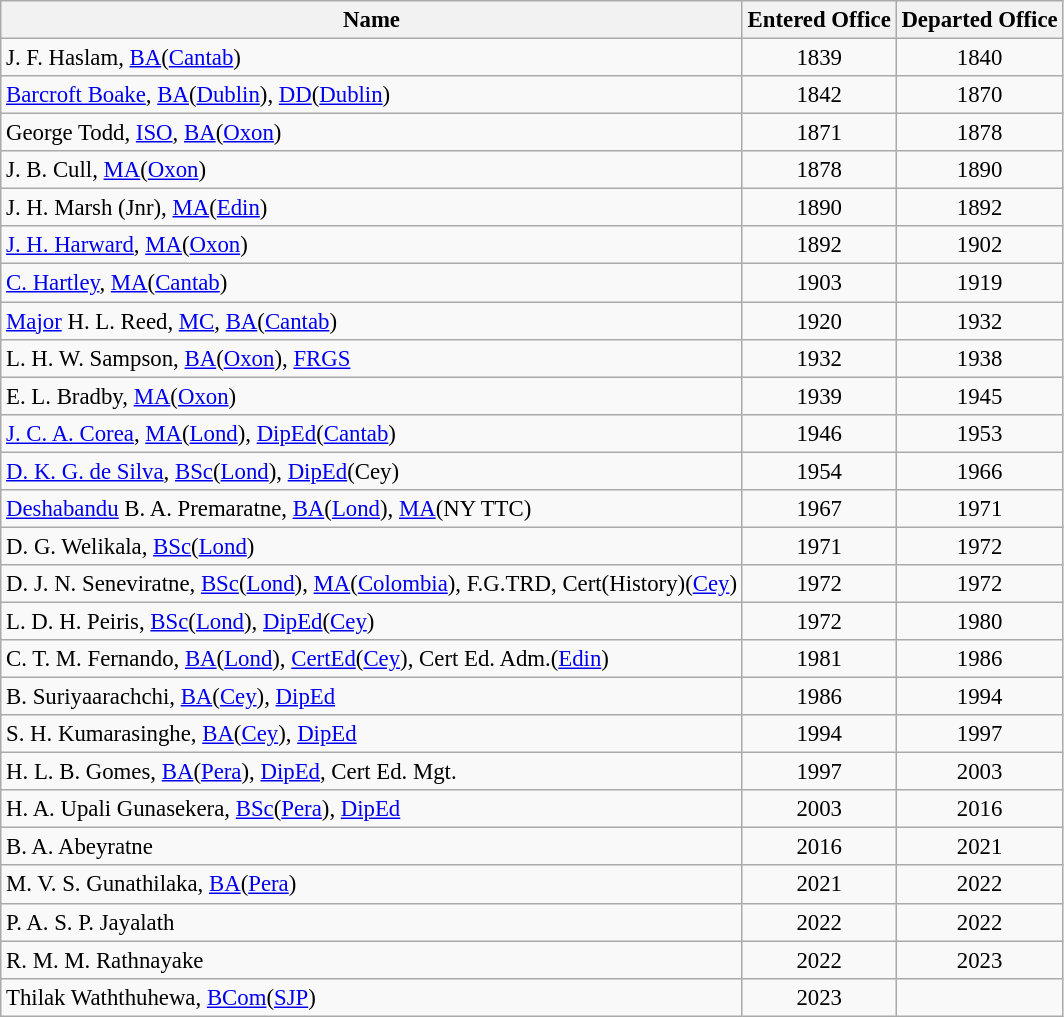<table class="wikitable" style="font-size: 95%;">
<tr>
<th>Name</th>
<th>Entered Office</th>
<th>Departed Office</th>
</tr>
<tr>
<td>J. F. Haslam, <a href='#'>BA</a>(<a href='#'>Cantab</a>)</td>
<td style="text-align: center;">1839</td>
<td style="text-align: center;">1840</td>
</tr>
<tr>
<td><a href='#'>Barcroft Boake</a>, <a href='#'>BA</a>(<a href='#'>Dublin</a>), <a href='#'>DD</a>(<a href='#'>Dublin</a>)</td>
<td style="text-align: center;">1842</td>
<td style="text-align: center;">1870</td>
</tr>
<tr>
<td>George Todd, <a href='#'>ISO</a>, <a href='#'>BA</a>(<a href='#'>Oxon</a>)</td>
<td style="text-align: center;">1871</td>
<td style="text-align: center;">1878</td>
</tr>
<tr>
<td>J. B. Cull, <a href='#'>MA</a>(<a href='#'>Oxon</a>)</td>
<td style="text-align: center;">1878</td>
<td style="text-align: center;">1890</td>
</tr>
<tr>
<td>J. H. Marsh (Jnr), <a href='#'>MA</a>(<a href='#'>Edin</a>)</td>
<td style="text-align: center;">1890</td>
<td style="text-align: center;">1892</td>
</tr>
<tr>
<td><a href='#'>J. H. Harward</a>, <a href='#'>MA</a>(<a href='#'>Oxon</a>)</td>
<td style="text-align: center;">1892</td>
<td style="text-align: center;">1902</td>
</tr>
<tr>
<td><a href='#'>C. Hartley</a>, <a href='#'>MA</a>(<a href='#'>Cantab</a>)</td>
<td style="text-align: center;">1903</td>
<td style="text-align: center;">1919</td>
</tr>
<tr>
<td><a href='#'>Major</a> H. L. Reed, <a href='#'>MC</a>, <a href='#'>BA</a>(<a href='#'>Cantab</a>)</td>
<td style="text-align: center;">1920</td>
<td style="text-align: center;">1932</td>
</tr>
<tr>
<td>L. H. W. Sampson, <a href='#'>BA</a>(<a href='#'>Oxon</a>), <a href='#'>FRGS</a></td>
<td style="text-align: center;">1932</td>
<td style="text-align: center;">1938</td>
</tr>
<tr>
<td>E. L. Bradby, <a href='#'>MA</a>(<a href='#'>Oxon</a>)</td>
<td style="text-align: center;">1939</td>
<td style="text-align: center;">1945</td>
</tr>
<tr>
<td><a href='#'>J. C. A. Corea</a>, <a href='#'>MA</a>(<a href='#'>Lond</a>), <a href='#'>DipEd</a>(<a href='#'>Cantab</a>)</td>
<td style="text-align: center;">1946</td>
<td style="text-align: center;">1953</td>
</tr>
<tr>
<td><a href='#'>D. K. G. de Silva</a>, <a href='#'>BSc</a>(<a href='#'>Lond</a>), <a href='#'>DipEd</a>(Cey)</td>
<td style="text-align: center;">1954</td>
<td style="text-align: center;">1966</td>
</tr>
<tr>
<td><a href='#'>Deshabandu</a> B. A. Premaratne, <a href='#'>BA</a>(<a href='#'>Lond</a>), <a href='#'>MA</a>(NY TTC)</td>
<td style="text-align: center;">1967</td>
<td style="text-align: center;">1971</td>
</tr>
<tr>
<td>D. G. Welikala, <a href='#'>BSc</a>(<a href='#'>Lond</a>)</td>
<td style="text-align: center;">1971</td>
<td style="text-align: center;">1972</td>
</tr>
<tr>
<td>D. J. N. Seneviratne, <a href='#'>BSc</a>(<a href='#'>Lond</a>), <a href='#'>MA</a>(<a href='#'>Colombia</a>), F.G.TRD, Cert(History)(<a href='#'>Cey</a>)</td>
<td style="text-align: center;">1972</td>
<td style="text-align: center;">1972</td>
</tr>
<tr>
<td>L. D. H. Peiris, <a href='#'>BSc</a>(<a href='#'>Lond</a>), <a href='#'>DipEd</a>(<a href='#'>Cey</a>)</td>
<td style="text-align: center;">1972</td>
<td style="text-align: center;">1980</td>
</tr>
<tr>
<td>C. T. M. Fernando, <a href='#'>BA</a>(<a href='#'>Lond</a>), <a href='#'>CertEd</a>(<a href='#'>Cey</a>), Cert Ed. Adm.(<a href='#'>Edin</a>)</td>
<td style="text-align: center;">1981</td>
<td style="text-align: center;">1986</td>
</tr>
<tr>
<td>B. Suriyaarachchi, <a href='#'>BA</a>(<a href='#'>Cey</a>), <a href='#'>DipEd</a></td>
<td style="text-align: center;">1986</td>
<td style="text-align: center;">1994</td>
</tr>
<tr>
<td>S. H. Kumarasinghe, <a href='#'>BA</a>(<a href='#'>Cey</a>), <a href='#'>DipEd</a></td>
<td style="text-align: center;">1994</td>
<td style="text-align: center;">1997</td>
</tr>
<tr>
<td>H. L. B. Gomes, <a href='#'>BA</a>(<a href='#'>Pera</a>), <a href='#'>DipEd</a>, Cert Ed. Mgt.</td>
<td style="text-align: center;">1997</td>
<td style="text-align: center;">2003</td>
</tr>
<tr>
<td>H. A. Upali Gunasekera, <a href='#'>BSc</a>(<a href='#'>Pera</a>), <a href='#'>DipEd</a></td>
<td style="text-align: center;">2003</td>
<td style="text-align: center;">2016</td>
</tr>
<tr>
<td>B. A. Abeyratne</td>
<td style="text-align: center;">2016</td>
<td style="text-align: center;">2021</td>
</tr>
<tr>
<td>M. V. S. Gunathilaka, <a href='#'>BA</a>(<a href='#'>Pera</a>)</td>
<td style="text-align: center;">2021</td>
<td style="text-align: center;">2022</td>
</tr>
<tr>
<td>P. A. S. P. Jayalath</td>
<td style="text-align: center;">2022</td>
<td style="text-align: center;">2022</td>
</tr>
<tr>
<td>R. M. M. Rathnayake</td>
<td style="text-align: center;">2022</td>
<td style="text-align: center;">2023</td>
</tr>
<tr>
<td>Thilak Waththuhewa, <a href='#'>BCom</a>(<a href='#'>SJP</a>)</td>
<td style="text-align: center;">2023</td>
<td style="text-align: center;"></td>
</tr>
</table>
